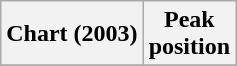<table class="wikitable">
<tr>
<th>Chart (2003)</th>
<th>Peak<br>position</th>
</tr>
<tr>
</tr>
</table>
